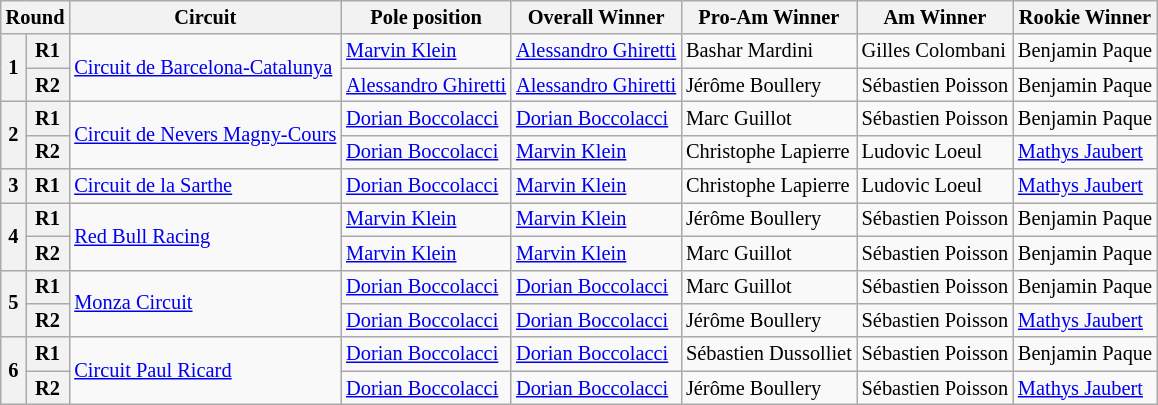<table class="wikitable" style="font-size:85%;">
<tr>
<th colspan="2">Round</th>
<th>Circuit</th>
<th>Pole position</th>
<th>Overall Winner</th>
<th>Pro-Am Winner</th>
<th>Am Winner</th>
<th>Rookie Winner</th>
</tr>
<tr>
<th rowspan="2">1</th>
<th>R1</th>
<td rowspan="2"> <a href='#'>Circuit de Barcelona-Catalunya</a></td>
<td> <a href='#'>Marvin Klein</a></td>
<td> <a href='#'>Alessandro Ghiretti</a></td>
<td> Bashar Mardini</td>
<td> Gilles Colombani</td>
<td> Benjamin Paque</td>
</tr>
<tr>
<th>R2</th>
<td> <a href='#'>Alessandro Ghiretti</a></td>
<td> <a href='#'>Alessandro Ghiretti</a></td>
<td> Jérôme Boullery</td>
<td> Sébastien Poisson</td>
<td> Benjamin Paque</td>
</tr>
<tr>
<th rowspan="2">2</th>
<th>R1</th>
<td rowspan="2"> <a href='#'>Circuit de Nevers Magny-Cours</a></td>
<td> <a href='#'>Dorian Boccolacci</a></td>
<td> <a href='#'>Dorian Boccolacci</a></td>
<td> Marc Guillot</td>
<td> Sébastien Poisson</td>
<td> Benjamin Paque</td>
</tr>
<tr>
<th>R2</th>
<td> <a href='#'>Dorian Boccolacci</a></td>
<td> <a href='#'>Marvin Klein</a></td>
<td> Christophe Lapierre</td>
<td> Ludovic Loeul</td>
<td> <a href='#'>Mathys Jaubert</a></td>
</tr>
<tr>
<th>3</th>
<th>R1</th>
<td> <a href='#'>Circuit de la Sarthe</a></td>
<td> <a href='#'>Dorian Boccolacci</a></td>
<td> <a href='#'>Marvin Klein</a></td>
<td> Christophe Lapierre</td>
<td> Ludovic Loeul</td>
<td> <a href='#'>Mathys Jaubert</a></td>
</tr>
<tr>
<th rowspan="2">4</th>
<th>R1</th>
<td rowspan="2"> <a href='#'>Red Bull Racing</a></td>
<td> <a href='#'>Marvin Klein</a></td>
<td> <a href='#'>Marvin Klein</a></td>
<td> Jérôme Boullery</td>
<td> Sébastien Poisson</td>
<td> Benjamin Paque</td>
</tr>
<tr>
<th>R2</th>
<td> <a href='#'>Marvin Klein</a></td>
<td> <a href='#'>Marvin Klein</a></td>
<td> Marc Guillot</td>
<td> Sébastien Poisson</td>
<td> Benjamin Paque</td>
</tr>
<tr>
<th rowspan="2">5</th>
<th>R1</th>
<td rowspan="2"> <a href='#'>Monza Circuit</a></td>
<td> <a href='#'>Dorian Boccolacci</a></td>
<td> <a href='#'>Dorian Boccolacci</a></td>
<td> Marc Guillot</td>
<td> Sébastien Poisson</td>
<td> Benjamin Paque</td>
</tr>
<tr>
<th>R2</th>
<td> <a href='#'>Dorian Boccolacci</a></td>
<td> <a href='#'>Dorian Boccolacci</a></td>
<td> Jérôme Boullery</td>
<td> Sébastien Poisson</td>
<td> <a href='#'>Mathys Jaubert</a></td>
</tr>
<tr>
<th rowspan="2">6</th>
<th>R1</th>
<td rowspan="2"> <a href='#'>Circuit Paul Ricard</a></td>
<td> <a href='#'>Dorian Boccolacci</a></td>
<td> <a href='#'>Dorian Boccolacci</a></td>
<td> Sébastien Dussolliet</td>
<td> Sébastien Poisson</td>
<td> Benjamin Paque</td>
</tr>
<tr>
<th>R2</th>
<td> <a href='#'>Dorian Boccolacci</a></td>
<td> <a href='#'>Dorian Boccolacci</a></td>
<td> Jérôme Boullery</td>
<td> Sébastien Poisson</td>
<td> <a href='#'>Mathys Jaubert</a></td>
</tr>
</table>
